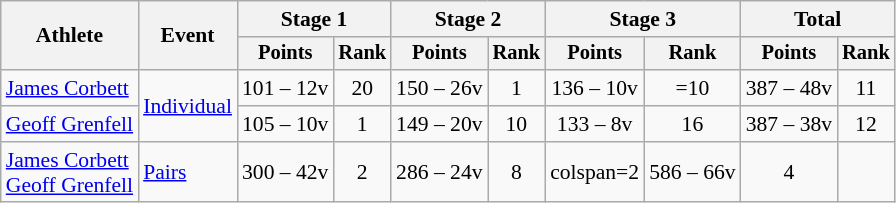<table class="wikitable" style="font-size:90%;">
<tr>
<th rowspan=2>Athlete</th>
<th rowspan=2>Event</th>
<th colspan=2>Stage 1</th>
<th colspan=2>Stage 2</th>
<th colspan=2>Stage 3</th>
<th colspan=2>Total</th>
</tr>
<tr style="font-size:95%">
<th>Points</th>
<th>Rank</th>
<th>Points</th>
<th>Rank</th>
<th>Points</th>
<th>Rank</th>
<th>Points</th>
<th>Rank</th>
</tr>
<tr align=center>
<td align=left><a href='#'>James Corbett</a></td>
<td align=left rowspan=2><a href='#'>Individual</a></td>
<td>101 – 12v</td>
<td>20</td>
<td>150 – 26v</td>
<td>1</td>
<td>136 – 10v</td>
<td>=10</td>
<td>387 – 48v</td>
<td>11</td>
</tr>
<tr align=center>
<td align=left><a href='#'>Geoff Grenfell</a></td>
<td>105 – 10v</td>
<td>1</td>
<td>149 – 20v</td>
<td>10</td>
<td>133 – 8v</td>
<td>16</td>
<td>387 – 38v</td>
<td>12</td>
</tr>
<tr align=center>
<td align=left><a href='#'>James Corbett</a><br><a href='#'>Geoff Grenfell</a></td>
<td align=left><a href='#'>Pairs</a></td>
<td>300 – 42v</td>
<td>2</td>
<td>286 – 24v</td>
<td>8</td>
<td>colspan=2 </td>
<td>586 – 66v</td>
<td>4</td>
</tr>
</table>
